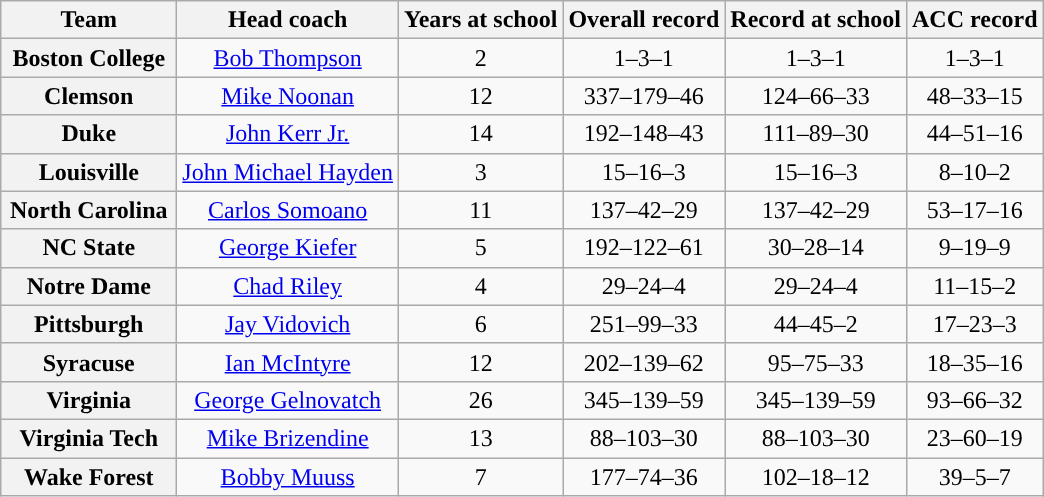<table class="wikitable sortable" style="text-align: center;">
<tr>
<th width="110">Team</th>
<th>Head coach</th>
<th>Years at school</th>
<th>Overall record</th>
<th>Record at school</th>
<th>ACC record</th>
</tr>
<tr>
<th>Boston College</th>
<td><a href='#'>Bob Thompson</a></td>
<td>2</td>
<td>1–3–1</td>
<td>1–3–1</td>
<td>1–3–1</td>
</tr>
<tr>
<th>Clemson</th>
<td><a href='#'>Mike Noonan</a></td>
<td>12</td>
<td>337–179–46</td>
<td>124–66–33</td>
<td>48–33–15</td>
</tr>
<tr>
<th>Duke</th>
<td><a href='#'>John Kerr Jr.</a></td>
<td>14</td>
<td>192–148–43</td>
<td>111–89–30</td>
<td>44–51–16</td>
</tr>
<tr>
<th>Louisville</th>
<td><a href='#'>John Michael Hayden</a></td>
<td>3</td>
<td>15–16–3</td>
<td>15–16–3</td>
<td>8–10–2</td>
</tr>
<tr>
<th>North Carolina</th>
<td><a href='#'>Carlos Somoano</a></td>
<td>11</td>
<td>137–42–29</td>
<td>137–42–29</td>
<td>53–17–16</td>
</tr>
<tr>
<th>NC State</th>
<td><a href='#'>George Kiefer</a></td>
<td>5</td>
<td>192–122–61</td>
<td>30–28–14</td>
<td>9–19–9</td>
</tr>
<tr>
<th>Notre Dame</th>
<td><a href='#'>Chad Riley</a></td>
<td>4</td>
<td>29–24–4</td>
<td>29–24–4</td>
<td>11–15–2</td>
</tr>
<tr>
<th>Pittsburgh</th>
<td><a href='#'>Jay Vidovich</a></td>
<td>6</td>
<td>251–99–33</td>
<td>44–45–2</td>
<td>17–23–3</td>
</tr>
<tr>
<th>Syracuse</th>
<td><a href='#'>Ian McIntyre</a></td>
<td>12</td>
<td>202–139–62</td>
<td>95–75–33</td>
<td>18–35–16</td>
</tr>
<tr>
<th>Virginia</th>
<td><a href='#'>George Gelnovatch</a></td>
<td>26</td>
<td>345–139–59</td>
<td>345–139–59</td>
<td>93–66–32</td>
</tr>
<tr>
<th>Virginia Tech</th>
<td><a href='#'>Mike Brizendine</a></td>
<td>13</td>
<td>88–103–30</td>
<td>88–103–30</td>
<td>23–60–19</td>
</tr>
<tr>
<th>Wake Forest</th>
<td><a href='#'>Bobby Muuss</a></td>
<td>7</td>
<td>177–74–36</td>
<td>102–18–12</td>
<td>39–5–7</td>
</tr>
</table>
